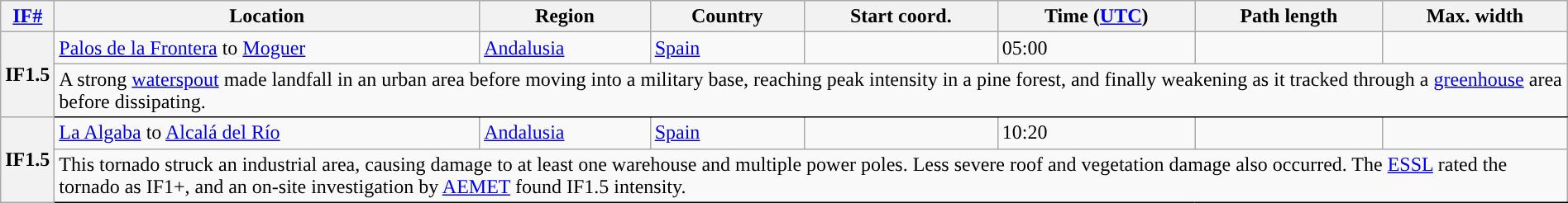<table class="wikitable sortable" style="width:100%;">
<tr>
<th scope="col" width="2%" align="center"><a href='#'>IF#</a></th>
<th scope="col" align="center" class="unsortable">Location</th>
<th scope="col" align="center" class="unsortable">Region</th>
<th scope="col" align="center">Country</th>
<th scope="col" align="center">Start coord.</th>
<th scope="col" align="center">Time (<a href='#'>UTC</a>)</th>
<th scope="col" align="center">Path length</th>
<th scope="col" align="center">Max. width</th>
</tr>
<tr>
<th scope="row" rowspan="2" style="background-color:#">IF1.5</th>
<td><a href='#'>Palos de la Frontera</a> to <a href='#'>Moguer</a></td>
<td><a href='#'>Andalusia</a></td>
<td><a href='#'>Spain</a></td>
<td></td>
<td>05:00</td>
<td></td>
<td></td>
</tr>
<tr class="expand-child">
<td colspan="8" style=" border-bottom: 1px solid black;">A strong <a href='#'>waterspout</a> made landfall in an urban area before moving into a military base, reaching peak intensity in a pine forest, and finally weakening as it tracked through a <a href='#'>greenhouse</a> area before dissipating.</td>
</tr>
<tr>
<th scope="row" rowspan="2" style="background-color:#">IF1.5</th>
<td><a href='#'>La Algaba</a> to <a href='#'>Alcalá del Río</a></td>
<td><a href='#'>Andalusia</a></td>
<td><a href='#'>Spain</a></td>
<td></td>
<td>10:20</td>
<td></td>
<td></td>
</tr>
<tr class="expand-child">
<td colspan="8" style=" border-bottom: 1px solid black;">This tornado struck an industrial area, causing damage to at least one warehouse and multiple power poles. Less severe roof and vegetation damage also occurred. The <a href='#'>ESSL</a> rated the tornado as IF1+, and an on-site investigation by <a href='#'>AEMET</a> found IF1.5 intensity.</td>
</tr>
</table>
